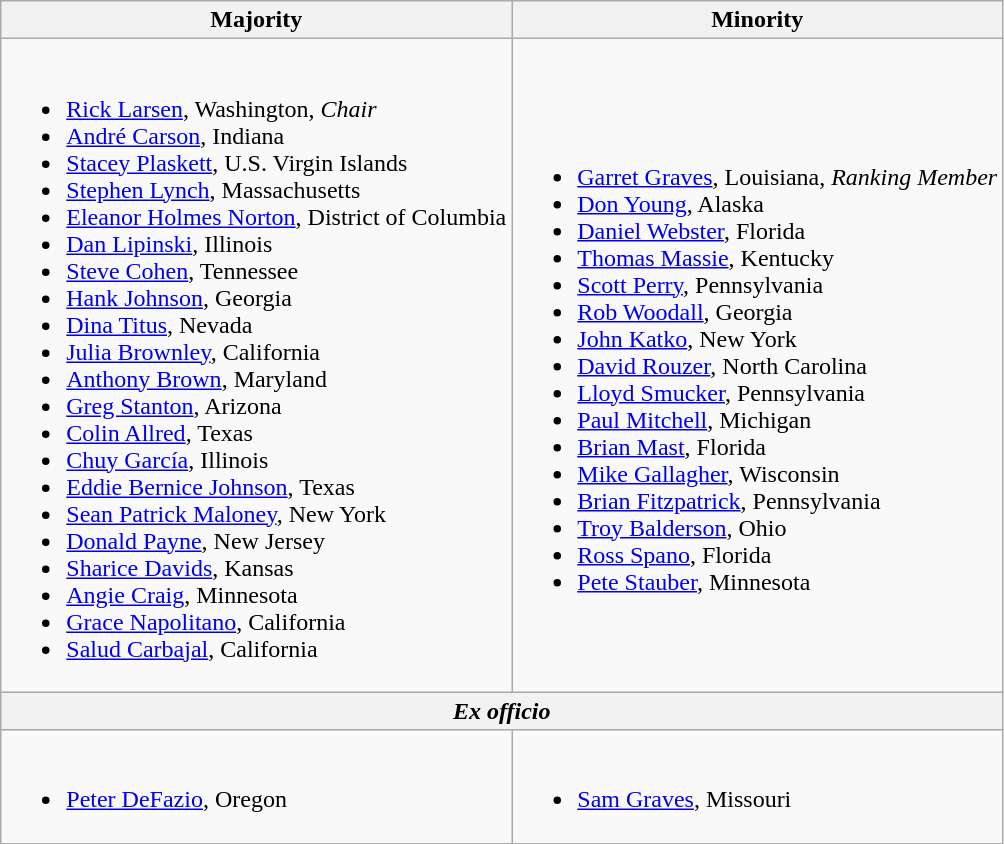<table class=wikitable>
<tr>
<th>Majority</th>
<th>Minority</th>
</tr>
<tr>
<td><br><ul><li><a href='#'>Rick Larsen</a>, Washington, <em>Chair</em></li><li><a href='#'>André Carson</a>, Indiana</li><li><a href='#'>Stacey Plaskett</a>, U.S. Virgin Islands</li><li><a href='#'>Stephen Lynch</a>, Massachusetts</li><li><a href='#'>Eleanor Holmes Norton</a>, District of Columbia</li><li><a href='#'>Dan Lipinski</a>, Illinois</li><li><a href='#'>Steve Cohen</a>, Tennessee</li><li><a href='#'>Hank Johnson</a>, Georgia</li><li><a href='#'>Dina Titus</a>, Nevada</li><li><a href='#'>Julia Brownley</a>, California</li><li><a href='#'>Anthony Brown</a>, Maryland</li><li><a href='#'>Greg Stanton</a>, Arizona</li><li><a href='#'>Colin Allred</a>, Texas</li><li><a href='#'>Chuy García</a>, Illinois</li><li><a href='#'>Eddie Bernice Johnson</a>, Texas</li><li><a href='#'>Sean Patrick Maloney</a>, New York</li><li><a href='#'>Donald Payne</a>, New Jersey</li><li><a href='#'>Sharice Davids</a>, Kansas</li><li><a href='#'>Angie Craig</a>, Minnesota</li><li><a href='#'>Grace Napolitano</a>, California</li><li><a href='#'>Salud Carbajal</a>, California</li></ul></td>
<td><br><ul><li><a href='#'>Garret Graves</a>, Louisiana, <em>Ranking Member</em></li><li><a href='#'>Don Young</a>, Alaska</li><li><a href='#'>Daniel Webster</a>, Florida</li><li><a href='#'>Thomas Massie</a>, Kentucky</li><li><a href='#'>Scott Perry</a>, Pennsylvania</li><li><a href='#'>Rob Woodall</a>, Georgia</li><li><a href='#'>John Katko</a>, New York</li><li><a href='#'>David Rouzer</a>, North Carolina</li><li><a href='#'>Lloyd Smucker</a>, Pennsylvania</li><li><a href='#'>Paul Mitchell</a>, Michigan</li><li><a href='#'>Brian Mast</a>, Florida</li><li><a href='#'>Mike Gallagher</a>, Wisconsin</li><li><a href='#'>Brian Fitzpatrick</a>, Pennsylvania</li><li><a href='#'>Troy Balderson</a>, Ohio</li><li><a href='#'>Ross Spano</a>, Florida</li><li><a href='#'>Pete Stauber</a>, Minnesota</li></ul></td>
</tr>
<tr>
<th colspan=2><em>Ex officio</em></th>
</tr>
<tr>
<td><br><ul><li><a href='#'>Peter DeFazio</a>, Oregon</li></ul></td>
<td><br><ul><li><a href='#'>Sam Graves</a>, Missouri</li></ul></td>
</tr>
</table>
